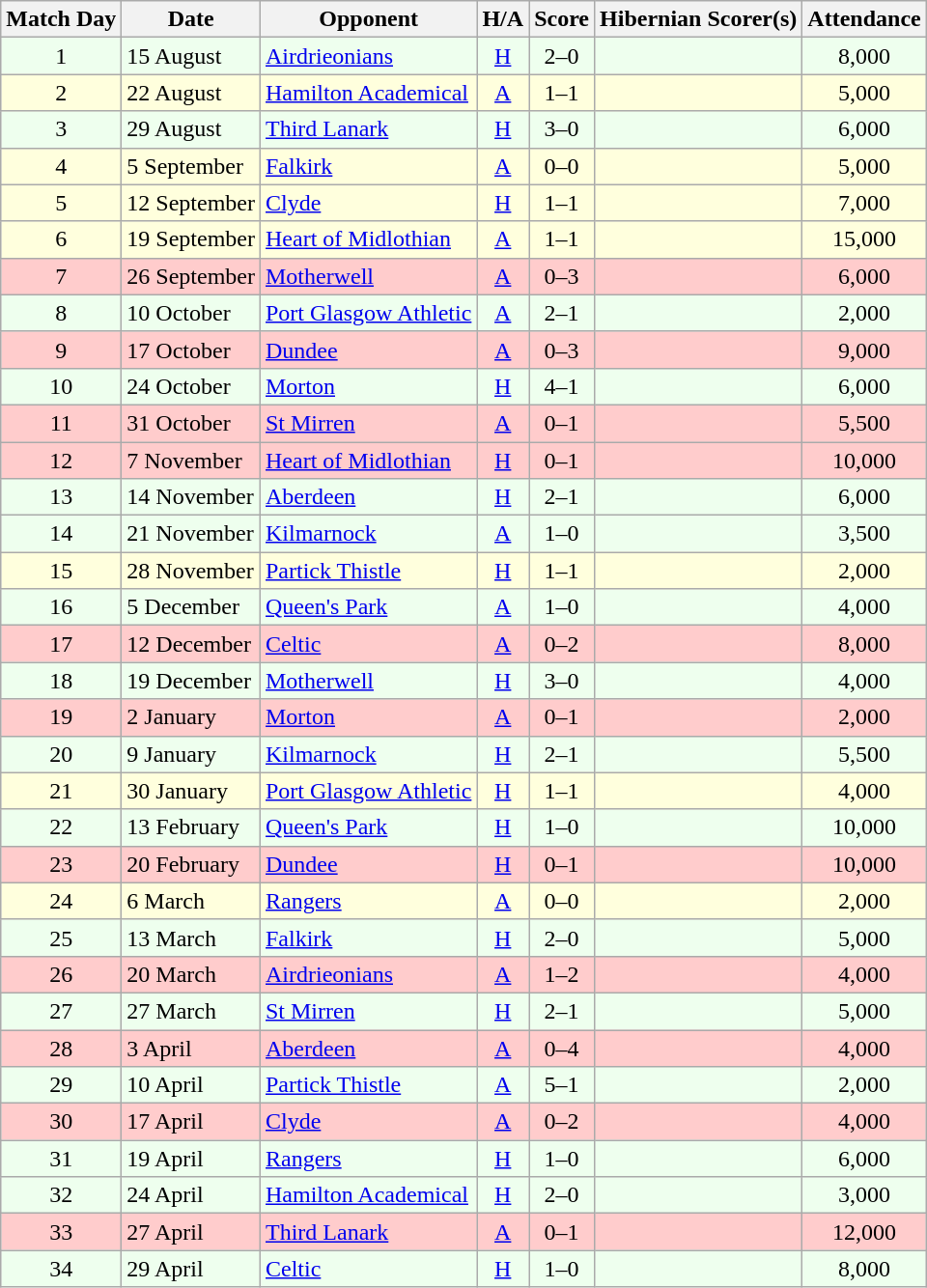<table class="wikitable" style="text-align:center">
<tr>
<th>Match Day</th>
<th>Date</th>
<th>Opponent</th>
<th>H/A</th>
<th>Score</th>
<th>Hibernian Scorer(s)</th>
<th>Attendance</th>
</tr>
<tr bgcolor=#EEFFEE>
<td>1</td>
<td align=left>15 August</td>
<td align=left><a href='#'>Airdrieonians</a></td>
<td><a href='#'>H</a></td>
<td>2–0</td>
<td align=left></td>
<td>8,000</td>
</tr>
<tr bgcolor=#FFFFDD>
<td>2</td>
<td align=left>22 August</td>
<td align=left><a href='#'>Hamilton Academical</a></td>
<td><a href='#'>A</a></td>
<td>1–1</td>
<td align=left></td>
<td>5,000</td>
</tr>
<tr bgcolor=#EEFFEE>
<td>3</td>
<td align=left>29 August</td>
<td align=left><a href='#'>Third Lanark</a></td>
<td><a href='#'>H</a></td>
<td>3–0</td>
<td align=left></td>
<td>6,000</td>
</tr>
<tr bgcolor=#FFFFDD>
<td>4</td>
<td align=left>5 September</td>
<td align=left><a href='#'>Falkirk</a></td>
<td><a href='#'>A</a></td>
<td>0–0</td>
<td align=left></td>
<td>5,000</td>
</tr>
<tr bgcolor=#FFFFDD>
<td>5</td>
<td align=left>12 September</td>
<td align=left><a href='#'>Clyde</a></td>
<td><a href='#'>H</a></td>
<td>1–1</td>
<td align=left></td>
<td>7,000</td>
</tr>
<tr bgcolor=#FFFFDD>
<td>6</td>
<td align=left>19 September</td>
<td align=left><a href='#'>Heart of Midlothian</a></td>
<td><a href='#'>A</a></td>
<td>1–1</td>
<td align=left></td>
<td>15,000</td>
</tr>
<tr bgcolor=#FFCCCC>
<td>7</td>
<td align=left>26 September</td>
<td align=left><a href='#'>Motherwell</a></td>
<td><a href='#'>A</a></td>
<td>0–3</td>
<td align=left></td>
<td>6,000</td>
</tr>
<tr bgcolor=#EEFFEE>
<td>8</td>
<td align=left>10 October</td>
<td align=left><a href='#'>Port Glasgow Athletic</a></td>
<td><a href='#'>A</a></td>
<td>2–1</td>
<td align=left></td>
<td>2,000</td>
</tr>
<tr bgcolor=#FFCCCC>
<td>9</td>
<td align=left>17 October</td>
<td align=left><a href='#'>Dundee</a></td>
<td><a href='#'>A</a></td>
<td>0–3</td>
<td align=left></td>
<td>9,000</td>
</tr>
<tr bgcolor=#EEFFEE>
<td>10</td>
<td align=left>24 October</td>
<td align=left><a href='#'>Morton</a></td>
<td><a href='#'>H</a></td>
<td>4–1</td>
<td align=left></td>
<td>6,000</td>
</tr>
<tr bgcolor=#FFCCCC>
<td>11</td>
<td align=left>31 October</td>
<td align=left><a href='#'>St Mirren</a></td>
<td><a href='#'>A</a></td>
<td>0–1</td>
<td align=left></td>
<td>5,500</td>
</tr>
<tr bgcolor=#FFCCCC>
<td>12</td>
<td align=left>7 November</td>
<td align=left><a href='#'>Heart of Midlothian</a></td>
<td><a href='#'>H</a></td>
<td>0–1</td>
<td align=left></td>
<td>10,000</td>
</tr>
<tr bgcolor=#EEFFEE>
<td>13</td>
<td align=left>14 November</td>
<td align=left><a href='#'>Aberdeen</a></td>
<td><a href='#'>H</a></td>
<td>2–1</td>
<td align=left></td>
<td>6,000</td>
</tr>
<tr bgcolor=#EEFFEE>
<td>14</td>
<td align=left>21 November</td>
<td align=left><a href='#'>Kilmarnock</a></td>
<td><a href='#'>A</a></td>
<td>1–0</td>
<td align=left></td>
<td>3,500</td>
</tr>
<tr bgcolor=#FFFFDD>
<td>15</td>
<td align=left>28 November</td>
<td align=left><a href='#'>Partick Thistle</a></td>
<td><a href='#'>H</a></td>
<td>1–1</td>
<td align=left></td>
<td>2,000</td>
</tr>
<tr bgcolor=#EEFFEE>
<td>16</td>
<td align=left>5 December</td>
<td align=left><a href='#'>Queen's Park</a></td>
<td><a href='#'>A</a></td>
<td>1–0</td>
<td align=left></td>
<td>4,000</td>
</tr>
<tr bgcolor=#FFCCCC>
<td>17</td>
<td align=left>12 December</td>
<td align=left><a href='#'>Celtic</a></td>
<td><a href='#'>A</a></td>
<td>0–2</td>
<td align=left></td>
<td>8,000</td>
</tr>
<tr bgcolor=#EEFFEE>
<td>18</td>
<td align=left>19 December</td>
<td align=left><a href='#'>Motherwell</a></td>
<td><a href='#'>H</a></td>
<td>3–0</td>
<td align=left></td>
<td>4,000</td>
</tr>
<tr bgcolor=#FFCCCC>
<td>19</td>
<td align=left>2 January</td>
<td align=left><a href='#'>Morton</a></td>
<td><a href='#'>A</a></td>
<td>0–1</td>
<td align=left></td>
<td>2,000</td>
</tr>
<tr bgcolor=#EEFFEE>
<td>20</td>
<td align=left>9 January</td>
<td align=left><a href='#'>Kilmarnock</a></td>
<td><a href='#'>H</a></td>
<td>2–1</td>
<td align=left></td>
<td>5,500</td>
</tr>
<tr bgcolor=#FFFFDD>
<td>21</td>
<td align=left>30 January</td>
<td align=left><a href='#'>Port Glasgow Athletic</a></td>
<td><a href='#'>H</a></td>
<td>1–1</td>
<td align=left></td>
<td>4,000</td>
</tr>
<tr bgcolor=#EEFFEE>
<td>22</td>
<td align=left>13 February</td>
<td align=left><a href='#'>Queen's Park</a></td>
<td><a href='#'>H</a></td>
<td>1–0</td>
<td align=left></td>
<td>10,000</td>
</tr>
<tr bgcolor=#FFCCCC>
<td>23</td>
<td align=left>20 February</td>
<td align=left><a href='#'>Dundee</a></td>
<td><a href='#'>H</a></td>
<td>0–1</td>
<td align=left></td>
<td>10,000</td>
</tr>
<tr bgcolor=#FFFFDD>
<td>24</td>
<td align=left>6 March</td>
<td align=left><a href='#'>Rangers</a></td>
<td><a href='#'>A</a></td>
<td>0–0</td>
<td align=left></td>
<td>2,000</td>
</tr>
<tr bgcolor=#EEFFEE>
<td>25</td>
<td align=left>13 March</td>
<td align=left><a href='#'>Falkirk</a></td>
<td><a href='#'>H</a></td>
<td>2–0</td>
<td align=left></td>
<td>5,000</td>
</tr>
<tr bgcolor=#FFCCCC>
<td>26</td>
<td align=left>20 March</td>
<td align=left><a href='#'>Airdrieonians</a></td>
<td><a href='#'>A</a></td>
<td>1–2</td>
<td align=left></td>
<td>4,000</td>
</tr>
<tr bgcolor=#EEFFEE>
<td>27</td>
<td align=left>27 March</td>
<td align=left><a href='#'>St Mirren</a></td>
<td><a href='#'>H</a></td>
<td>2–1</td>
<td align=left></td>
<td>5,000</td>
</tr>
<tr bgcolor=#FFCCCC>
<td>28</td>
<td align=left>3 April</td>
<td align=left><a href='#'>Aberdeen</a></td>
<td><a href='#'>A</a></td>
<td>0–4</td>
<td align=left></td>
<td>4,000</td>
</tr>
<tr bgcolor=#EEFFEE>
<td>29</td>
<td align=left>10 April</td>
<td align=left><a href='#'>Partick Thistle</a></td>
<td><a href='#'>A</a></td>
<td>5–1</td>
<td align=left></td>
<td>2,000</td>
</tr>
<tr bgcolor=#FFCCCC>
<td>30</td>
<td align=left>17 April</td>
<td align=left><a href='#'>Clyde</a></td>
<td><a href='#'>A</a></td>
<td>0–2</td>
<td align=left></td>
<td>4,000</td>
</tr>
<tr bgcolor=#EEFFEE>
<td>31</td>
<td align=left>19 April</td>
<td align=left><a href='#'>Rangers</a></td>
<td><a href='#'>H</a></td>
<td>1–0</td>
<td align=left></td>
<td>6,000</td>
</tr>
<tr bgcolor=#EEFFEE>
<td>32</td>
<td align=left>24 April</td>
<td align=left><a href='#'>Hamilton Academical</a></td>
<td><a href='#'>H</a></td>
<td>2–0</td>
<td align=left></td>
<td>3,000</td>
</tr>
<tr bgcolor=#FFCCCC>
<td>33</td>
<td align=left>27 April</td>
<td align=left><a href='#'>Third Lanark</a></td>
<td><a href='#'>A</a></td>
<td>0–1</td>
<td align=left></td>
<td>12,000</td>
</tr>
<tr bgcolor=#EEFFEE>
<td>34</td>
<td align=left>29 April</td>
<td align=left><a href='#'>Celtic</a></td>
<td><a href='#'>H</a></td>
<td>1–0</td>
<td align=left></td>
<td>8,000</td>
</tr>
</table>
